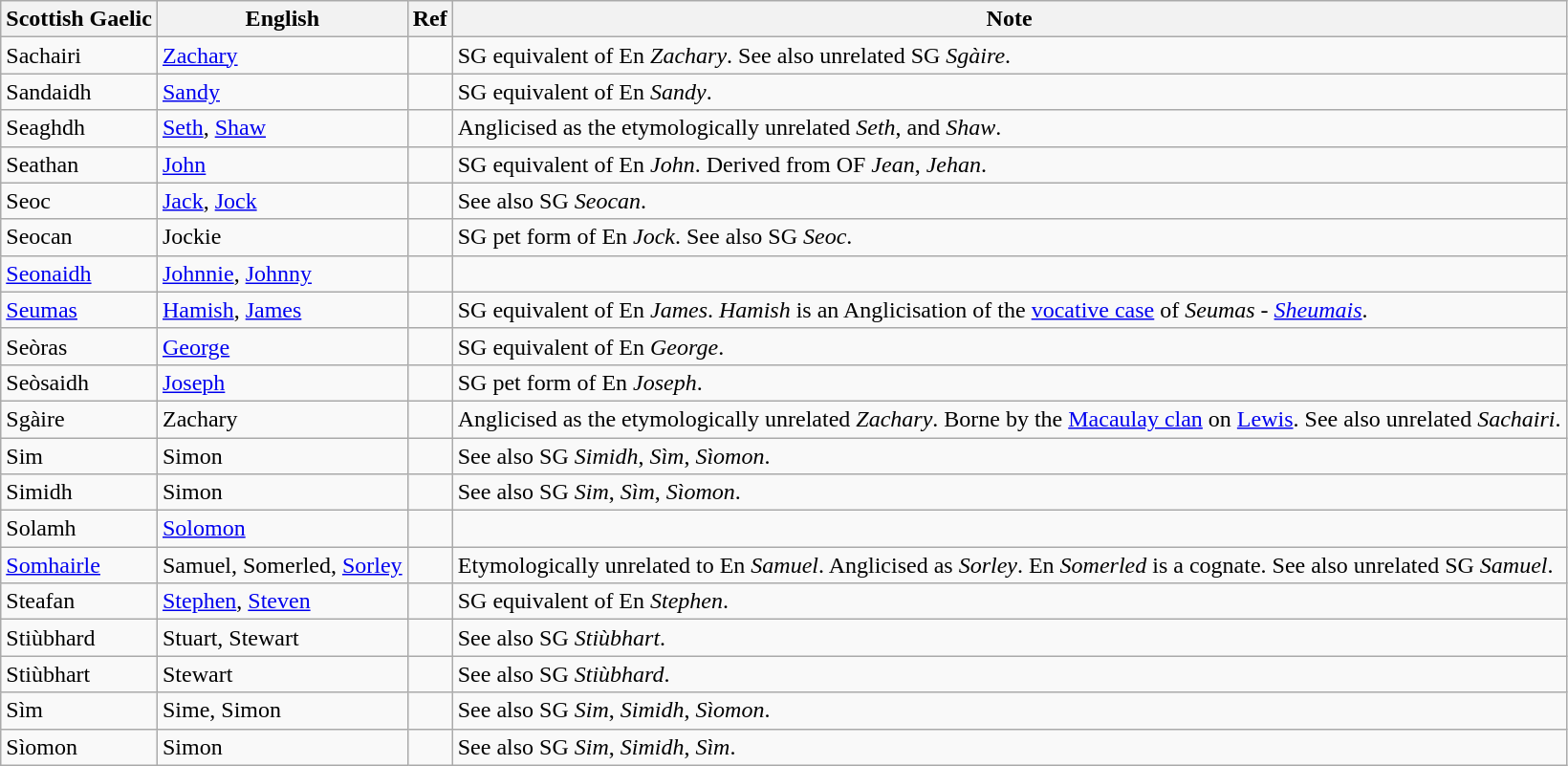<table class="wikitable sortable">
<tr>
<th><strong>Scottish Gaelic</strong></th>
<th><strong>English</strong></th>
<th><strong>Ref</strong></th>
<th><strong>Note</strong></th>
</tr>
<tr>
<td>Sachairi</td>
<td><a href='#'>Zachary</a></td>
<td></td>
<td>SG equivalent of En <em>Zachary</em>. See also unrelated SG <em>Sgàire</em>.</td>
</tr>
<tr>
<td>Sandaidh</td>
<td><a href='#'>Sandy</a></td>
<td></td>
<td>SG equivalent of En <em>Sandy</em>.</td>
</tr>
<tr>
<td>Seaghdh</td>
<td><a href='#'>Seth</a>, <a href='#'>Shaw</a></td>
<td></td>
<td>Anglicised as the etymologically unrelated <em>Seth</em>, and <em>Shaw</em>.</td>
</tr>
<tr>
<td>Seathan</td>
<td><a href='#'>John</a></td>
<td></td>
<td>SG equivalent of En <em>John</em>. Derived from OF <em>Jean</em>, <em>Jehan</em>.</td>
</tr>
<tr>
<td>Seoc</td>
<td><a href='#'>Jack</a>, <a href='#'>Jock</a></td>
<td></td>
<td>See also SG <em>Seocan</em>.</td>
</tr>
<tr>
<td>Seocan</td>
<td>Jockie</td>
<td></td>
<td>SG pet form of En <em>Jock</em>. See also SG <em>Seoc</em>.</td>
</tr>
<tr>
<td><a href='#'>Seonaidh</a></td>
<td><a href='#'>Johnnie</a>, <a href='#'>Johnny</a></td>
<td></td>
<td></td>
</tr>
<tr>
<td><a href='#'>Seumas</a></td>
<td><a href='#'>Hamish</a>, <a href='#'>James</a></td>
<td></td>
<td>SG equivalent of En <em>James</em>. <em>Hamish</em> is an Anglicisation of the <a href='#'>vocative case</a> of <em>Seumas</em> - <em><a href='#'>Sheumais</a></em>.</td>
</tr>
<tr>
<td>Seòras</td>
<td><a href='#'>George</a></td>
<td></td>
<td>SG equivalent of En <em>George</em>.</td>
</tr>
<tr>
<td>Seòsaidh</td>
<td><a href='#'>Joseph</a></td>
<td></td>
<td>SG pet form of En <em>Joseph</em>.</td>
</tr>
<tr>
<td>Sgàire</td>
<td>Zachary</td>
<td></td>
<td>Anglicised as the etymologically unrelated <em>Zachary</em>. Borne by the <a href='#'>Macaulay clan</a> on <a href='#'>Lewis</a>. See also unrelated <em>Sachairi</em>.</td>
</tr>
<tr>
<td>Sim</td>
<td>Simon</td>
<td></td>
<td>See also SG <em>Simidh</em>, <em>Sìm</em>, <em>Sìomon</em>.</td>
</tr>
<tr>
<td>Simidh</td>
<td>Simon</td>
<td></td>
<td>See also SG <em>Sim</em>, <em>Sìm</em>, <em>Sìomon</em>.</td>
</tr>
<tr>
<td>Solamh</td>
<td><a href='#'>Solomon</a></td>
<td></td>
<td></td>
</tr>
<tr>
<td><a href='#'>Somhairle</a></td>
<td>Samuel, Somerled, <a href='#'>Sorley</a></td>
<td></td>
<td>Etymologically unrelated to En <em>Samuel</em>. Anglicised as <em>Sorley</em>. En <em>Somerled</em> is a cognate. See also unrelated SG <em>Samuel</em>.</td>
</tr>
<tr>
<td>Steafan</td>
<td><a href='#'>Stephen</a>, <a href='#'>Steven</a></td>
<td></td>
<td>SG equivalent of En <em>Stephen</em>.</td>
</tr>
<tr>
<td>Stiùbhard</td>
<td>Stuart, Stewart</td>
<td></td>
<td>See also SG <em>Stiùbhart</em>.</td>
</tr>
<tr>
<td>Stiùbhart</td>
<td>Stewart</td>
<td></td>
<td>See also SG <em>Stiùbhard</em>.</td>
</tr>
<tr>
<td>Sìm</td>
<td>Sime, Simon</td>
<td></td>
<td>See also SG <em>Sim</em>, <em>Simidh</em>, <em>Sìomon</em>.</td>
</tr>
<tr>
<td>Sìomon</td>
<td>Simon</td>
<td></td>
<td>See also SG <em>Sim</em>, <em>Simidh</em>, <em>Sìm</em>.</td>
</tr>
</table>
